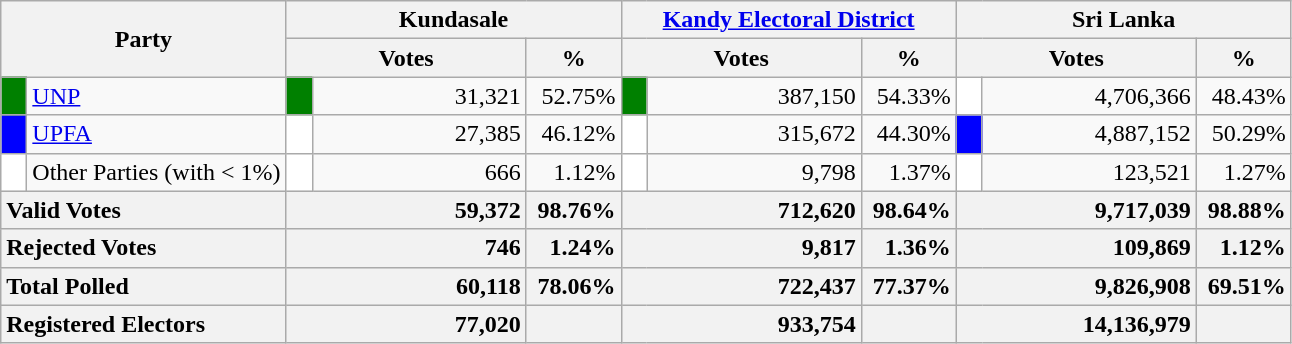<table class="wikitable">
<tr>
<th colspan="2" width="144px"rowspan="2">Party</th>
<th colspan="3" width="216px">Kundasale</th>
<th colspan="3" width="216px"><a href='#'>Kandy Electoral District</a></th>
<th colspan="3" width="216px">Sri Lanka</th>
</tr>
<tr>
<th colspan="2" width="144px">Votes</th>
<th>%</th>
<th colspan="2" width="144px">Votes</th>
<th>%</th>
<th colspan="2" width="144px">Votes</th>
<th>%</th>
</tr>
<tr>
<td style="background-color:green;" width="10px"></td>
<td style="text-align:left;"><a href='#'>UNP</a></td>
<td style="background-color:green;" width="10px"></td>
<td style="text-align:right;">31,321</td>
<td style="text-align:right;">52.75%</td>
<td style="background-color:green;" width="10px"></td>
<td style="text-align:right;">387,150</td>
<td style="text-align:right;">54.33%</td>
<td style="background-color:white;" width="10px"></td>
<td style="text-align:right;">4,706,366</td>
<td style="text-align:right;">48.43%</td>
</tr>
<tr>
<td style="background-color:blue;" width="10px"></td>
<td style="text-align:left;"><a href='#'>UPFA</a></td>
<td style="background-color:white;" width="10px"></td>
<td style="text-align:right;">27,385</td>
<td style="text-align:right;">46.12%</td>
<td style="background-color:white;" width="10px"></td>
<td style="text-align:right;">315,672</td>
<td style="text-align:right;">44.30%</td>
<td style="background-color:blue;" width="10px"></td>
<td style="text-align:right;">4,887,152</td>
<td style="text-align:right;">50.29%</td>
</tr>
<tr>
<td style="background-color:white;" width="10px"></td>
<td style="text-align:left;">Other Parties (with < 1%)</td>
<td style="background-color:white;" width="10px"></td>
<td style="text-align:right;">666</td>
<td style="text-align:right;">1.12%</td>
<td style="background-color:white;" width="10px"></td>
<td style="text-align:right;">9,798</td>
<td style="text-align:right;">1.37%</td>
<td style="background-color:white;" width="10px"></td>
<td style="text-align:right;">123,521</td>
<td style="text-align:right;">1.27%</td>
</tr>
<tr>
<th colspan="2" width="144px"style="text-align:left;">Valid Votes</th>
<th style="text-align:right;"colspan="2" width="144px">59,372</th>
<th style="text-align:right;">98.76%</th>
<th style="text-align:right;"colspan="2" width="144px">712,620</th>
<th style="text-align:right;">98.64%</th>
<th style="text-align:right;"colspan="2" width="144px">9,717,039</th>
<th style="text-align:right;">98.88%</th>
</tr>
<tr>
<th colspan="2" width="144px"style="text-align:left;">Rejected Votes</th>
<th style="text-align:right;"colspan="2" width="144px">746</th>
<th style="text-align:right;">1.24%</th>
<th style="text-align:right;"colspan="2" width="144px">9,817</th>
<th style="text-align:right;">1.36%</th>
<th style="text-align:right;"colspan="2" width="144px">109,869</th>
<th style="text-align:right;">1.12%</th>
</tr>
<tr>
<th colspan="2" width="144px"style="text-align:left;">Total Polled</th>
<th style="text-align:right;"colspan="2" width="144px">60,118</th>
<th style="text-align:right;">78.06%</th>
<th style="text-align:right;"colspan="2" width="144px">722,437</th>
<th style="text-align:right;">77.37%</th>
<th style="text-align:right;"colspan="2" width="144px">9,826,908</th>
<th style="text-align:right;">69.51%</th>
</tr>
<tr>
<th colspan="2" width="144px"style="text-align:left;">Registered Electors</th>
<th style="text-align:right;"colspan="2" width="144px">77,020</th>
<th></th>
<th style="text-align:right;"colspan="2" width="144px">933,754</th>
<th></th>
<th style="text-align:right;"colspan="2" width="144px">14,136,979</th>
<th></th>
</tr>
</table>
